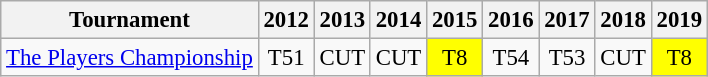<table class="wikitable" style="font-size:95%;text-align:center;">
<tr>
<th>Tournament</th>
<th>2012</th>
<th>2013</th>
<th>2014</th>
<th>2015</th>
<th>2016</th>
<th>2017</th>
<th>2018</th>
<th>2019</th>
</tr>
<tr>
<td align=left><a href='#'>The Players Championship</a></td>
<td>T51</td>
<td>CUT</td>
<td>CUT</td>
<td style="background:yellow;">T8</td>
<td>T54</td>
<td>T53</td>
<td>CUT</td>
<td style="background:yellow;">T8</td>
</tr>
</table>
